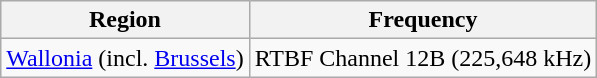<table class="wikitable">
<tr>
<th>Region</th>
<th>Frequency</th>
</tr>
<tr>
<td> <a href='#'>Wallonia</a> (incl. <a href='#'>Brussels</a>)</td>
<td>RTBF Channel 12B (225,648 kHz)</td>
</tr>
</table>
